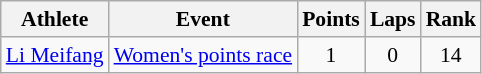<table class=wikitable style="font-size:90%">
<tr>
<th>Athlete</th>
<th>Event</th>
<th>Points</th>
<th>Laps</th>
<th>Rank</th>
</tr>
<tr align=center>
<td align=left><a href='#'>Li Meifang</a></td>
<td align=left><a href='#'>Women's points race</a></td>
<td>1</td>
<td>0</td>
<td>14</td>
</tr>
</table>
